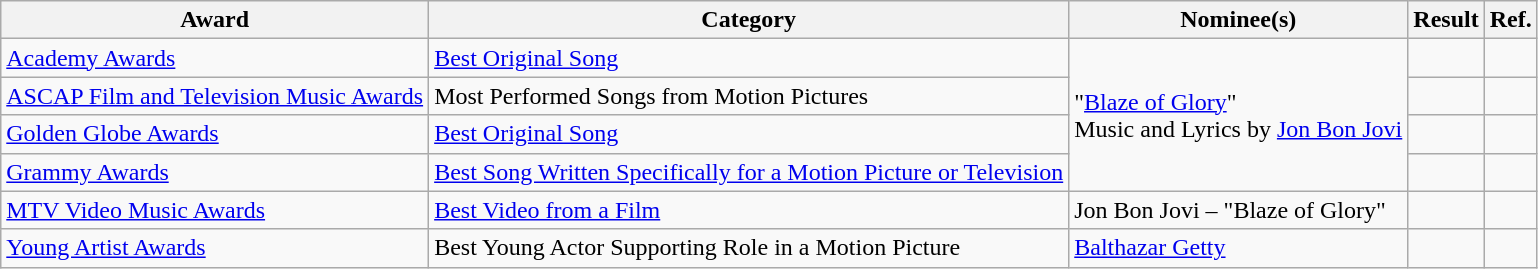<table class="wikitable plainrowheaders">
<tr>
<th>Award</th>
<th>Category</th>
<th>Nominee(s)</th>
<th>Result</th>
<th>Ref.</th>
</tr>
<tr>
<td><a href='#'>Academy Awards</a></td>
<td><a href='#'>Best Original Song</a></td>
<td rowspan="4">"<a href='#'>Blaze of Glory</a>" <br> Music and Lyrics by <a href='#'>Jon Bon Jovi</a></td>
<td></td>
<td align="center"></td>
</tr>
<tr>
<td><a href='#'>ASCAP Film and Television Music Awards</a></td>
<td>Most Performed Songs from Motion Pictures</td>
<td></td>
<td align="center"></td>
</tr>
<tr>
<td><a href='#'>Golden Globe Awards</a></td>
<td><a href='#'>Best Original Song</a></td>
<td></td>
<td align="center"></td>
</tr>
<tr>
<td><a href='#'>Grammy Awards</a></td>
<td><a href='#'>Best Song Written Specifically for a Motion Picture or Television</a></td>
<td></td>
<td align="center"></td>
</tr>
<tr>
<td><a href='#'>MTV Video Music Awards</a></td>
<td><a href='#'>Best Video from a Film</a></td>
<td>Jon Bon Jovi – "Blaze of Glory"</td>
<td></td>
<td align="center"></td>
</tr>
<tr>
<td><a href='#'>Young Artist Awards</a></td>
<td>Best Young Actor Supporting Role in a Motion Picture</td>
<td><a href='#'>Balthazar Getty</a></td>
<td></td>
<td align="center"></td>
</tr>
</table>
